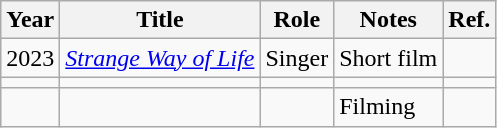<table class="wikitable">
<tr>
<th>Year</th>
<th>Title</th>
<th>Role</th>
<th>Notes</th>
<th>Ref.</th>
</tr>
<tr>
<td>2023</td>
<td><em><a href='#'>Strange Way of Life</a></em></td>
<td>Singer</td>
<td>Short film</td>
<td></td>
</tr>
<tr>
<td></td>
<td></td>
<td></td>
<td></td>
<td></td>
</tr>
<tr>
<td></td>
<td></td>
<td></td>
<td>Filming</td>
<td></td>
</tr>
</table>
